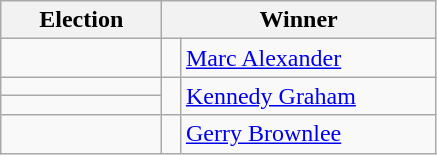<table class=wikitable>
<tr>
<th width=100>Election</th>
<th width=175 colspan=2>Winner</th>
</tr>
<tr>
<td></td>
<td width=5 bgcolor=></td>
<td><a href='#'>Marc Alexander</a></td>
</tr>
<tr>
<td></td>
<td rowspan=2 bgcolor=></td>
<td rowspan=2><a href='#'>Kennedy Graham</a></td>
</tr>
<tr>
<td></td>
</tr>
<tr>
<td></td>
<td width=5 bgcolor=></td>
<td><a href='#'>Gerry Brownlee</a></td>
</tr>
</table>
